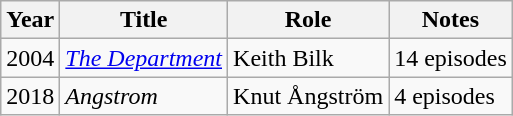<table class="wikitable sortable">
<tr>
<th>Year</th>
<th>Title</th>
<th>Role</th>
<th class="unsortable">Notes</th>
</tr>
<tr>
<td>2004</td>
<td><em><a href='#'>The Department</a></em></td>
<td>Keith Bilk</td>
<td>14 episodes</td>
</tr>
<tr>
<td>2018</td>
<td><em>Angstrom</em></td>
<td>Knut Ångström</td>
<td>4 episodes</td>
</tr>
</table>
